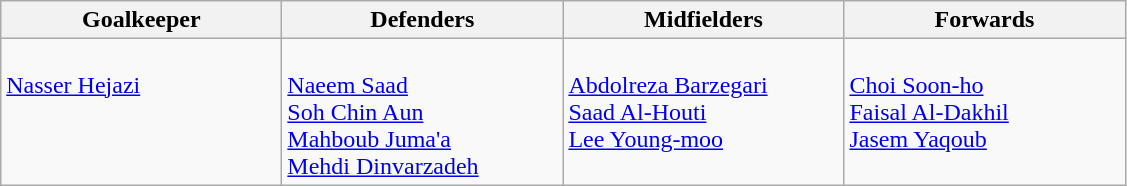<table class="wikitable">
<tr>
<th width=180>Goalkeeper</th>
<th width=180>Defenders</th>
<th width=180>Midfielders</th>
<th width=180>Forwards</th>
</tr>
<tr>
<td align=left valign=top><br> <a href='#'>Nasser Hejazi</a></td>
<td align=left valign=top><br> <a href='#'>Naeem Saad</a><br>
 <a href='#'>Soh Chin Aun</a><br>
 <a href='#'>Mahboub Juma'a</a><br>
 <a href='#'>Mehdi Dinvarzadeh</a></td>
<td align=left valign=top><br> <a href='#'>Abdolreza Barzegari</a><br>
 <a href='#'>Saad Al-Houti</a><br>
 <a href='#'>Lee Young-moo</a></td>
<td align=left valign=top><br> <a href='#'>Choi Soon-ho</a><br>
 <a href='#'>Faisal Al-Dakhil</a><br>
 <a href='#'>Jasem Yaqoub</a></td>
</tr>
</table>
